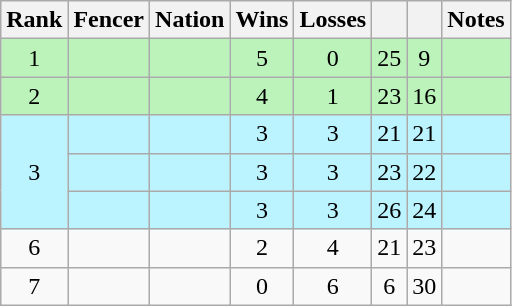<table class="wikitable sortable" style="text-align:center">
<tr>
<th>Rank</th>
<th>Fencer</th>
<th>Nation</th>
<th>Wins</th>
<th>Losses</th>
<th></th>
<th></th>
<th>Notes</th>
</tr>
<tr style="background:#bbf3bb;">
<td>1</td>
<td align=left></td>
<td align=left></td>
<td>5</td>
<td>0</td>
<td>25</td>
<td>9</td>
<td></td>
</tr>
<tr style="background:#bbf3bb;">
<td>2</td>
<td align=left></td>
<td align=left></td>
<td>4</td>
<td>1</td>
<td>23</td>
<td>16</td>
<td></td>
</tr>
<tr style="background:#bbf3ff;">
<td rowspan=3>3</td>
<td align=left></td>
<td align=left></td>
<td>3</td>
<td>3</td>
<td>21</td>
<td>21</td>
<td></td>
</tr>
<tr style="background:#bbf3ff;">
<td align=left></td>
<td align=left></td>
<td>3</td>
<td>3</td>
<td>23</td>
<td>22</td>
<td></td>
</tr>
<tr style="background:#bbf3ff;">
<td align=left></td>
<td align=left></td>
<td>3</td>
<td>3</td>
<td>26</td>
<td>24</td>
<td></td>
</tr>
<tr>
<td>6</td>
<td align=left></td>
<td align=left></td>
<td>2</td>
<td>4</td>
<td>21</td>
<td>23</td>
<td></td>
</tr>
<tr>
<td>7</td>
<td align=left></td>
<td align=left></td>
<td>0</td>
<td>6</td>
<td>6</td>
<td>30</td>
<td></td>
</tr>
</table>
